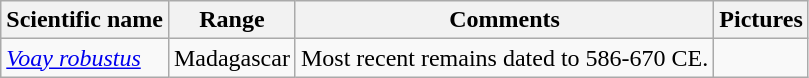<table class="wikitable sortable">
<tr>
<th>Scientific name</th>
<th>Range</th>
<th class="unsortable">Comments</th>
<th class="unsortable">Pictures</th>
</tr>
<tr>
<td><em><a href='#'>Voay robustus</a></em></td>
<td>Madagascar</td>
<td>Most recent remains dated to 586-670 CE.</td>
<td></td>
</tr>
</table>
